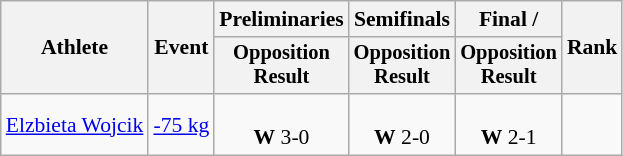<table class="wikitable" style="font-size:90%;">
<tr>
<th rowspan=2>Athlete</th>
<th rowspan=2>Event</th>
<th>Preliminaries</th>
<th>Semifinals</th>
<th>Final / </th>
<th rowspan=2>Rank</th>
</tr>
<tr style="font-size:95%">
<th>Opposition<br>Result</th>
<th>Opposition<br>Result</th>
<th>Opposition<br>Result</th>
</tr>
<tr align=center>
<td align=left><a href='#'>Elzbieta Wojcik</a></td>
<td align=left><a href='#'>-75 kg</a></td>
<td><br><strong>W</strong> 3-0</td>
<td><br><strong>W</strong> 2-0</td>
<td><br><strong>W</strong> 2-1</td>
<td></td>
</tr>
</table>
